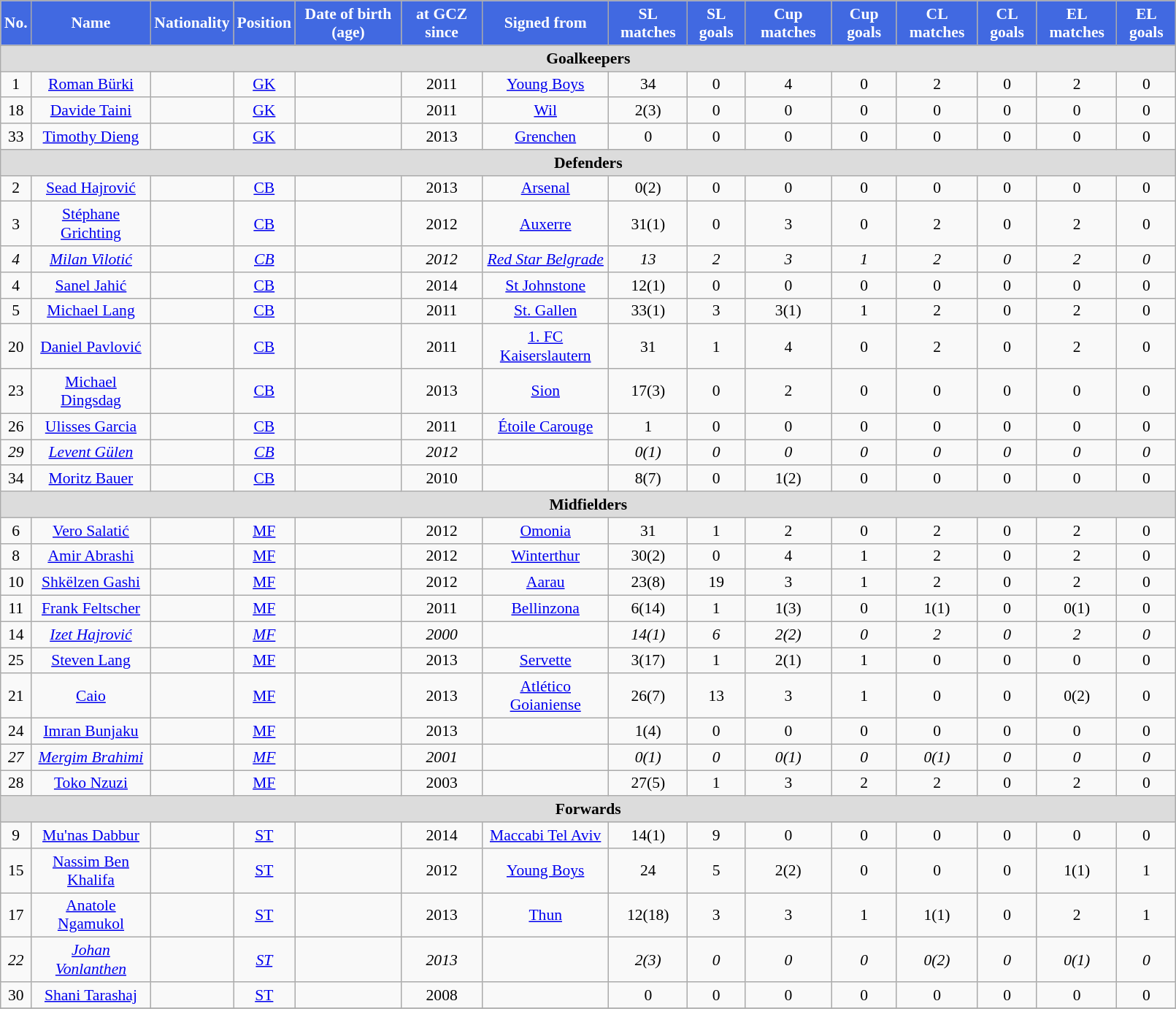<table class="wikitable"  style="text-align:center; font-size:90%; width:85%;">
<tr>
<th style="background:#4169E1; color:white; text-align:center;">No.</th>
<th style="background:#4169E1; color:white; text-align:center;">Name</th>
<th style="background:#4169E1; color:white; text-align:center;">Nationality</th>
<th style="background:#4169E1; color:white; text-align:center;">Position</th>
<th style="background:#4169E1; color:white; text-align:center;">Date of birth (age)</th>
<th style="background:#4169E1; color:white; text-align:center;">at GCZ since</th>
<th style="background:#4169E1; color:white; text-align:center;">Signed from</th>
<th style="background:#4169E1; color:white; text-align:center;">SL matches</th>
<th style="background:#4169E1; color:white; text-align:center;">SL goals</th>
<th style="background:#4169E1; color:white; text-align:center;">Cup matches</th>
<th style="background:#4169E1; color:white; text-align:center;">Cup goals</th>
<th style="background:#4169E1; color:white; text-align:center;">CL matches</th>
<th style="background:#4169E1; color:white; text-align:center;">CL goals</th>
<th style="background:#4169E1; color:white; text-align:center;">EL matches</th>
<th style="background:#4169E1; color:white; text-align:center;">EL goals</th>
</tr>
<tr>
<th colspan=15  style="background:#dcdcdc; text-align:center;">Goalkeepers</th>
</tr>
<tr>
<td>1</td>
<td><a href='#'>Roman Bürki</a></td>
<td></td>
<td><a href='#'>GK</a></td>
<td></td>
<td>2011</td>
<td><a href='#'>Young Boys</a></td>
<td>34</td>
<td>0</td>
<td>4</td>
<td>0</td>
<td>2</td>
<td>0</td>
<td>2</td>
<td>0</td>
</tr>
<tr>
<td>18</td>
<td><a href='#'>Davide Taini</a></td>
<td></td>
<td><a href='#'>GK</a></td>
<td></td>
<td>2011</td>
<td><a href='#'>Wil</a></td>
<td>2(3)</td>
<td>0</td>
<td>0</td>
<td>0</td>
<td>0</td>
<td>0</td>
<td>0</td>
<td>0</td>
</tr>
<tr>
<td>33</td>
<td><a href='#'>Timothy Dieng</a></td>
<td></td>
<td><a href='#'>GK</a></td>
<td></td>
<td>2013</td>
<td><a href='#'>Grenchen</a></td>
<td>0</td>
<td>0</td>
<td>0</td>
<td>0</td>
<td>0</td>
<td>0</td>
<td>0</td>
<td>0</td>
</tr>
<tr>
<th colspan=15  style="background:#dcdcdc; text-align:center;">Defenders</th>
</tr>
<tr>
<td>2</td>
<td><a href='#'>Sead Hajrović</a></td>
<td> </td>
<td><a href='#'>CB</a></td>
<td></td>
<td>2013</td>
<td><a href='#'>Arsenal</a></td>
<td>0(2)</td>
<td>0</td>
<td>0</td>
<td>0</td>
<td>0</td>
<td>0</td>
<td>0</td>
<td>0</td>
</tr>
<tr>
<td>3</td>
<td><a href='#'>Stéphane Grichting</a></td>
<td></td>
<td><a href='#'>CB</a></td>
<td></td>
<td>2012</td>
<td><a href='#'>Auxerre</a></td>
<td>31(1)</td>
<td>0</td>
<td>3</td>
<td>0</td>
<td>2</td>
<td>0</td>
<td>2</td>
<td>0</td>
</tr>
<tr>
<td><em>4</em></td>
<td><em><a href='#'>Milan Vilotić</a></em></td>
<td><em></em></td>
<td><em><a href='#'>CB</a></em></td>
<td><em></em></td>
<td><em>2012</em></td>
<td><em><a href='#'>Red Star Belgrade</a></em></td>
<td><em>13</em></td>
<td><em>2</em></td>
<td><em>3</em></td>
<td><em>1</em></td>
<td><em>2</em></td>
<td><em>0</em></td>
<td><em>2</em></td>
<td><em>0</em></td>
</tr>
<tr>
<td>4</td>
<td><a href='#'>Sanel Jahić</a></td>
<td> </td>
<td><a href='#'>CB</a></td>
<td></td>
<td>2014</td>
<td><a href='#'>St Johnstone</a></td>
<td>12(1)</td>
<td>0</td>
<td>0</td>
<td>0</td>
<td>0</td>
<td>0</td>
<td>0</td>
<td>0</td>
</tr>
<tr>
<td>5</td>
<td><a href='#'>Michael Lang</a></td>
<td></td>
<td><a href='#'>CB</a></td>
<td></td>
<td>2011</td>
<td><a href='#'>St. Gallen</a></td>
<td>33(1)</td>
<td>3</td>
<td>3(1)</td>
<td>1</td>
<td>2</td>
<td>0</td>
<td>2</td>
<td>0</td>
</tr>
<tr>
<td>20</td>
<td><a href='#'>Daniel Pavlović</a></td>
<td> </td>
<td><a href='#'>CB</a></td>
<td></td>
<td>2011</td>
<td><a href='#'>1. FC Kaiserslautern</a></td>
<td>31</td>
<td>1</td>
<td>4</td>
<td>0</td>
<td>2</td>
<td>0</td>
<td>2</td>
<td>0</td>
</tr>
<tr>
<td>23</td>
<td><a href='#'>Michael Dingsdag</a></td>
<td></td>
<td><a href='#'>CB</a></td>
<td></td>
<td>2013</td>
<td><a href='#'>Sion</a></td>
<td>17(3)</td>
<td>0</td>
<td>2</td>
<td>0</td>
<td>0</td>
<td>0</td>
<td>0</td>
<td>0</td>
</tr>
<tr>
<td>26</td>
<td><a href='#'>Ulisses Garcia</a></td>
<td></td>
<td><a href='#'>CB</a></td>
<td></td>
<td>2011</td>
<td><a href='#'>Étoile Carouge</a></td>
<td>1</td>
<td>0</td>
<td>0</td>
<td>0</td>
<td>0</td>
<td>0</td>
<td>0</td>
<td>0</td>
</tr>
<tr>
<td><em>29</em></td>
<td><em><a href='#'>Levent Gülen</a></em></td>
<td> </td>
<td><em><a href='#'>CB</a></em></td>
<td><em></em></td>
<td><em>2012</em></td>
<td></td>
<td><em>0(1)</em></td>
<td><em>0</em></td>
<td><em>0</em></td>
<td><em>0</em></td>
<td><em>0</em></td>
<td><em>0</em></td>
<td><em>0</em></td>
<td><em>0</em></td>
</tr>
<tr>
<td>34</td>
<td><a href='#'>Moritz Bauer</a></td>
<td></td>
<td><a href='#'>CB</a></td>
<td></td>
<td>2010</td>
<td></td>
<td>8(7)</td>
<td>0</td>
<td>1(2)</td>
<td>0</td>
<td>0</td>
<td>0</td>
<td>0</td>
<td>0</td>
</tr>
<tr>
<th colspan=15  style="background:#dcdcdc; text-align:center;">Midfielders</th>
</tr>
<tr>
<td>6</td>
<td><a href='#'>Vero Salatić</a></td>
<td> </td>
<td><a href='#'>MF</a></td>
<td></td>
<td>2012</td>
<td><a href='#'>Omonia</a></td>
<td>31</td>
<td>1</td>
<td>2</td>
<td>0</td>
<td>2</td>
<td>0</td>
<td>2</td>
<td>0</td>
</tr>
<tr>
<td>8</td>
<td><a href='#'>Amir Abrashi</a></td>
<td> </td>
<td><a href='#'>MF</a></td>
<td></td>
<td>2012</td>
<td><a href='#'>Winterthur</a></td>
<td>30(2)</td>
<td>0</td>
<td>4</td>
<td>1</td>
<td>2</td>
<td>0</td>
<td>2</td>
<td>0</td>
</tr>
<tr>
<td>10</td>
<td><a href='#'>Shkëlzen Gashi</a></td>
<td> </td>
<td><a href='#'>MF</a></td>
<td></td>
<td>2012</td>
<td><a href='#'>Aarau</a></td>
<td>23(8)</td>
<td>19</td>
<td>3</td>
<td>1</td>
<td>2</td>
<td>0</td>
<td>2</td>
<td>0</td>
</tr>
<tr>
<td>11</td>
<td><a href='#'>Frank Feltscher</a></td>
<td> </td>
<td><a href='#'>MF</a></td>
<td></td>
<td>2011</td>
<td><a href='#'>Bellinzona</a></td>
<td>6(14)</td>
<td>1</td>
<td>1(3)</td>
<td>0</td>
<td>1(1)</td>
<td>0</td>
<td>0(1)</td>
<td>0</td>
</tr>
<tr>
<td>14</td>
<td><em><a href='#'>Izet Hajrović</a></em></td>
<td><em> </em></td>
<td><em><a href='#'>MF</a></em></td>
<td><em></em></td>
<td><em>2000</em></td>
<td></td>
<td><em>14(1)</em></td>
<td><em>6</em></td>
<td><em>2(2)</em></td>
<td><em>0</em></td>
<td><em>2</em></td>
<td><em>0</em></td>
<td><em>2</em></td>
<td><em>0</em></td>
</tr>
<tr>
<td>25</td>
<td><a href='#'>Steven Lang</a></td>
<td></td>
<td><a href='#'>MF</a></td>
<td></td>
<td>2013</td>
<td><a href='#'>Servette</a></td>
<td>3(17)</td>
<td>1</td>
<td>2(1)</td>
<td>1</td>
<td>0</td>
<td>0</td>
<td>0</td>
<td>0</td>
</tr>
<tr>
<td>21</td>
<td><a href='#'>Caio</a></td>
<td></td>
<td><a href='#'>MF</a></td>
<td></td>
<td>2013</td>
<td><a href='#'>Atlético Goianiense</a></td>
<td>26(7)</td>
<td>13</td>
<td>3</td>
<td>1</td>
<td>0</td>
<td>0</td>
<td>0(2)</td>
<td>0</td>
</tr>
<tr>
<td>24</td>
<td><a href='#'>Imran Bunjaku</a></td>
<td></td>
<td><a href='#'>MF</a></td>
<td></td>
<td>2013</td>
<td></td>
<td>1(4)</td>
<td>0</td>
<td>0</td>
<td>0</td>
<td>0</td>
<td>0</td>
<td>0</td>
<td>0</td>
</tr>
<tr>
<td><em>27</em></td>
<td><em><a href='#'>Mergim Brahimi</a></em></td>
<td> </td>
<td><em><a href='#'>MF</a></em></td>
<td><em></em></td>
<td><em>2001</em></td>
<td></td>
<td><em>0(1)</em></td>
<td><em>0</em></td>
<td><em>0(1)</em></td>
<td><em>0</em></td>
<td><em>0(1)</em></td>
<td><em>0</em></td>
<td><em>0</em></td>
<td><em>0</em></td>
</tr>
<tr>
<td>28</td>
<td><a href='#'>Toko Nzuzi</a></td>
<td> </td>
<td><a href='#'>MF</a></td>
<td></td>
<td>2003</td>
<td></td>
<td>27(5)</td>
<td>1</td>
<td>3</td>
<td>2</td>
<td>2</td>
<td>0</td>
<td>2</td>
<td>0</td>
</tr>
<tr>
<th colspan=15  style="background:#dcdcdc; text-align:center;">Forwards</th>
</tr>
<tr>
<td>9</td>
<td><a href='#'>Mu'nas Dabbur</a></td>
<td></td>
<td><a href='#'>ST</a></td>
<td></td>
<td>2014</td>
<td><a href='#'>Maccabi Tel Aviv</a></td>
<td>14(1)</td>
<td>9</td>
<td>0</td>
<td>0</td>
<td>0</td>
<td>0</td>
<td>0</td>
<td>0</td>
</tr>
<tr>
<td>15</td>
<td><a href='#'>Nassim Ben Khalifa</a></td>
<td> </td>
<td><a href='#'>ST</a></td>
<td></td>
<td>2012</td>
<td><a href='#'>Young Boys</a></td>
<td>24</td>
<td>5</td>
<td>2(2)</td>
<td>0</td>
<td>0</td>
<td>0</td>
<td>1(1)</td>
<td>1</td>
</tr>
<tr>
<td>17</td>
<td><a href='#'>Anatole Ngamukol</a></td>
<td> </td>
<td><a href='#'>ST</a></td>
<td></td>
<td>2013</td>
<td><a href='#'>Thun</a></td>
<td>12(18)</td>
<td>3</td>
<td>3</td>
<td>1</td>
<td>1(1)</td>
<td>0</td>
<td>2</td>
<td>1</td>
</tr>
<tr>
<td><em>22</em></td>
<td><em><a href='#'>Johan Vonlanthen</a></em></td>
<td> </td>
<td><em><a href='#'>ST</a></em></td>
<td><em></em></td>
<td><em>2013</em></td>
<td></td>
<td><em>2(3)</em></td>
<td><em>0</em></td>
<td><em>0</em></td>
<td><em>0</em></td>
<td><em>0(2)</em></td>
<td><em>0</em></td>
<td><em>0(1)</em></td>
<td><em>0</em></td>
</tr>
<tr>
<td>30</td>
<td><a href='#'>Shani Tarashaj</a></td>
<td></td>
<td><a href='#'>ST</a></td>
<td></td>
<td>2008</td>
<td></td>
<td>0</td>
<td>0</td>
<td>0</td>
<td>0</td>
<td>0</td>
<td>0</td>
<td>0</td>
<td>0</td>
</tr>
<tr>
</tr>
</table>
